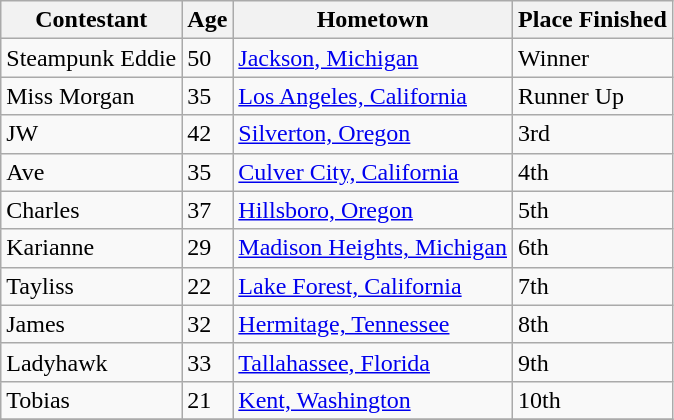<table class="wikitable sortable">
<tr>
<th>Contestant</th>
<th>Age</th>
<th>Hometown</th>
<th>Place Finished</th>
</tr>
<tr>
<td>Steampunk Eddie</td>
<td>50</td>
<td><a href='#'>Jackson, Michigan</a></td>
<td>Winner</td>
</tr>
<tr>
<td>Miss Morgan</td>
<td>35</td>
<td><a href='#'>Los Angeles, California</a></td>
<td>Runner Up</td>
</tr>
<tr>
<td>JW</td>
<td>42</td>
<td><a href='#'>Silverton, Oregon</a></td>
<td>3rd</td>
</tr>
<tr>
<td>Ave</td>
<td>35</td>
<td><a href='#'>Culver City, California</a></td>
<td>4th</td>
</tr>
<tr>
<td>Charles</td>
<td>37</td>
<td><a href='#'>Hillsboro, Oregon</a></td>
<td>5th</td>
</tr>
<tr>
<td>Karianne</td>
<td>29</td>
<td><a href='#'>Madison Heights, Michigan</a></td>
<td>6th</td>
</tr>
<tr>
<td>Tayliss</td>
<td>22</td>
<td><a href='#'>Lake Forest, California</a></td>
<td>7th</td>
</tr>
<tr>
<td>James</td>
<td>32</td>
<td><a href='#'>Hermitage, Tennessee</a></td>
<td>8th</td>
</tr>
<tr>
<td>Ladyhawk</td>
<td>33</td>
<td><a href='#'>Tallahassee, Florida</a></td>
<td>9th</td>
</tr>
<tr>
<td>Tobias</td>
<td>21</td>
<td><a href='#'>Kent, Washington</a></td>
<td>10th</td>
</tr>
<tr>
</tr>
</table>
